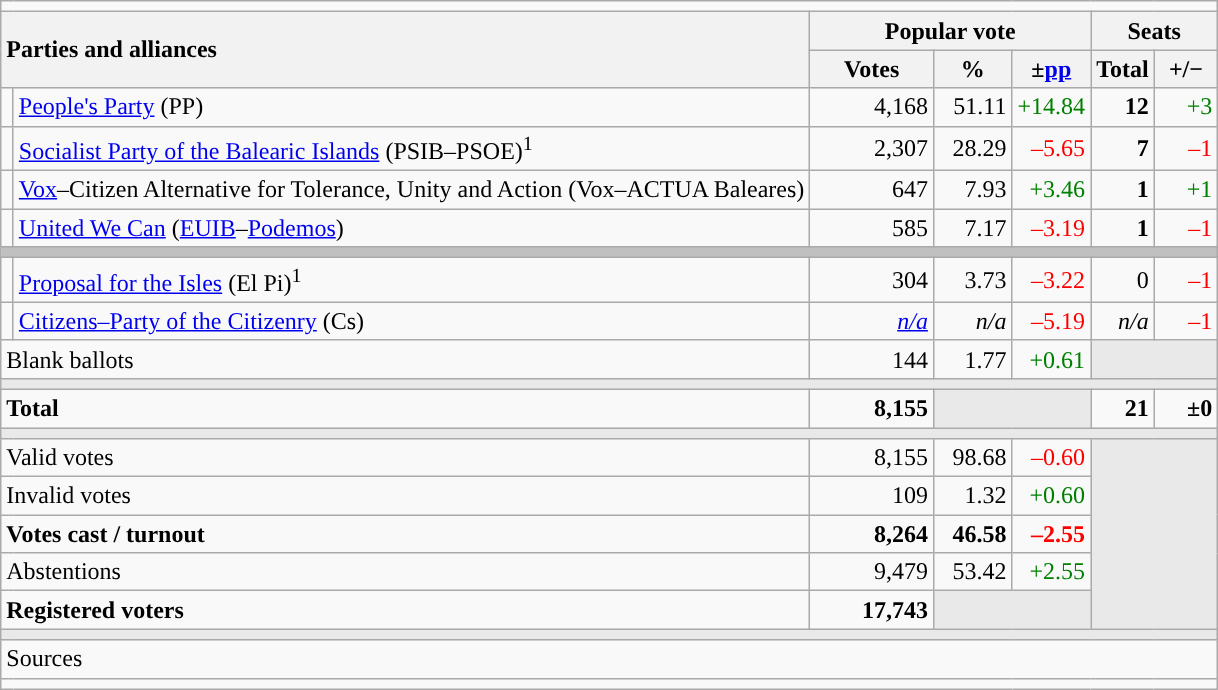<table class="wikitable" style="text-align:right;">
<tr>
<td colspan="7"></td>
</tr>
<tr>
<th style="text-align:left;" rowspan="2" colspan="2" width="525">Parties and alliances</th>
<th colspan="3">Popular vote</th>
<th colspan="2">Seats</th>
</tr>
<tr>
<th width="75">Votes</th>
<th width="45">%</th>
<th width="45">±<a href='#'>pp</a></th>
<th width="35">Total</th>
<th width="35">+/−</th>
</tr>
<tr>
<td width="1" style="color:inherit;background:"></td>
<td align="left"><a href='#'>People's Party</a> (PP)</td>
<td>4,168</td>
<td>51.11</td>
<td style="color:green;">+14.84</td>
<td><strong>12</strong></td>
<td style="color:green;">+3</td>
</tr>
<tr>
<td style="color:inherit;background:"></td>
<td align="left"><a href='#'>Socialist Party of the Balearic Islands</a> (PSIB–PSOE)<sup>1</sup></td>
<td>2,307</td>
<td>28.29</td>
<td style="color:red;">–5.65</td>
<td><strong>7</strong></td>
<td style="color:red;">–1</td>
</tr>
<tr>
<td style="color:inherit;background:"></td>
<td align="left"><a href='#'>Vox</a>–Citizen Alternative for Tolerance, Unity and Action (Vox–ACTUA Baleares)</td>
<td>647</td>
<td>7.93</td>
<td style="color:green;">+3.46</td>
<td><strong>1</strong></td>
<td style="color:green;">+1</td>
</tr>
<tr>
<td style="color:inherit;background:"></td>
<td align="left"><a href='#'>United We Can</a> (<a href='#'>EUIB</a>–<a href='#'>Podemos</a>)</td>
<td>585</td>
<td>7.17</td>
<td style="color:red;">–3.19</td>
<td><strong>1</strong></td>
<td style="color:red;">–1</td>
</tr>
<tr>
<td colspan="7" bgcolor="#C0C0C0"></td>
</tr>
<tr>
<td style="color:inherit;background:"></td>
<td align="left"><a href='#'>Proposal for the Isles</a> (El Pi)<sup>1</sup></td>
<td>304</td>
<td>3.73</td>
<td style="color:red;">–3.22</td>
<td>0</td>
<td style="color:red;">–1</td>
</tr>
<tr>
<td style="color:inherit;background:"></td>
<td align="left"><a href='#'>Citizens–Party of the Citizenry</a> (Cs)</td>
<td><em><a href='#'>n/a</a></em></td>
<td><em>n/a</em></td>
<td style="color:red;">–5.19</td>
<td><em>n/a</em></td>
<td style="color:red;">–1</td>
</tr>
<tr>
<td align="left" colspan="2">Blank ballots</td>
<td>144</td>
<td>1.77</td>
<td style="color:green;">+0.61</td>
<td bgcolor="#E9E9E9" colspan="2"></td>
</tr>
<tr>
<td colspan="7" bgcolor="#E9E9E9"></td>
</tr>
<tr style="font-weight:bold;">
<td align="left" colspan="2">Total</td>
<td>8,155</td>
<td bgcolor="#E9E9E9" colspan="2"></td>
<td>21</td>
<td>±0</td>
</tr>
<tr>
<td colspan="7" bgcolor="#E9E9E9"></td>
</tr>
<tr>
<td align="left" colspan="2">Valid votes</td>
<td>8,155</td>
<td>98.68</td>
<td style="color:red;">–0.60</td>
<td bgcolor="#E9E9E9" colspan="2" rowspan="5"></td>
</tr>
<tr>
<td align="left" colspan="2">Invalid votes</td>
<td>109</td>
<td>1.32</td>
<td style="color:green;">+0.60</td>
</tr>
<tr style="font-weight:bold;">
<td align="left" colspan="2">Votes cast / turnout</td>
<td>8,264</td>
<td>46.58</td>
<td style="color:red;">–2.55</td>
</tr>
<tr>
<td align="left" colspan="2">Abstentions</td>
<td>9,479</td>
<td>53.42</td>
<td style="color:green;">+2.55</td>
</tr>
<tr style="font-weight:bold;">
<td align="left" colspan="2">Registered voters</td>
<td>17,743</td>
<td bgcolor="#E9E9E9" colspan="2"></td>
</tr>
<tr>
<td colspan="7" bgcolor="#E9E9E9"></td>
</tr>
<tr>
<td align="left" colspan="7">Sources</td>
</tr>
<tr>
<td colspan="7" style="text-align:left; max-width:790px;"></td>
</tr>
</table>
